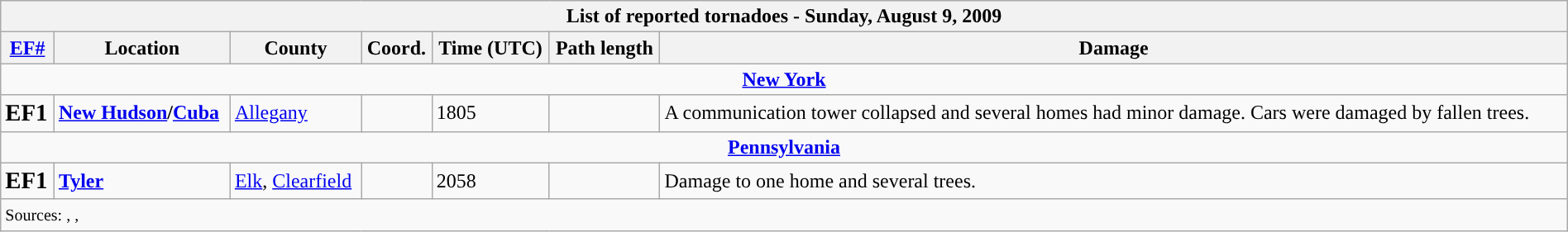<table class="wikitable collapsible" style="width:100%;">
<tr>
<th colspan="7">List of reported tornadoes - Sunday, August 9, 2009</th>
</tr>
<tr>
<th><a href='#'>EF#</a></th>
<th>Location</th>
<th>County</th>
<th>Coord.</th>
<th>Time (UTC)</th>
<th>Path length</th>
<th>Damage</th>
</tr>
<tr>
<td colspan="7" style="text-align:center;"><strong><a href='#'>New York</a></strong></td>
</tr>
<tr>
<td><big><strong>EF1</strong></big></td>
<td><strong><a href='#'>New Hudson</a>/<a href='#'>Cuba</a></strong></td>
<td><a href='#'>Allegany</a></td>
<td></td>
<td>1805</td>
<td></td>
<td>A communication tower collapsed and several homes had minor damage. Cars were damaged by fallen trees.</td>
</tr>
<tr>
<td colspan="7" style="text-align:center;"><strong><a href='#'>Pennsylvania</a></strong></td>
</tr>
<tr>
<td><big><strong>EF1</strong></big></td>
<td><strong><a href='#'>Tyler</a></strong></td>
<td><a href='#'>Elk</a>, <a href='#'>Clearfield</a></td>
<td></td>
<td>2058</td>
<td></td>
<td>Damage to one home and several trees.</td>
</tr>
<tr>
<td colspan="7"><small>Sources: , , </small></td>
</tr>
</table>
